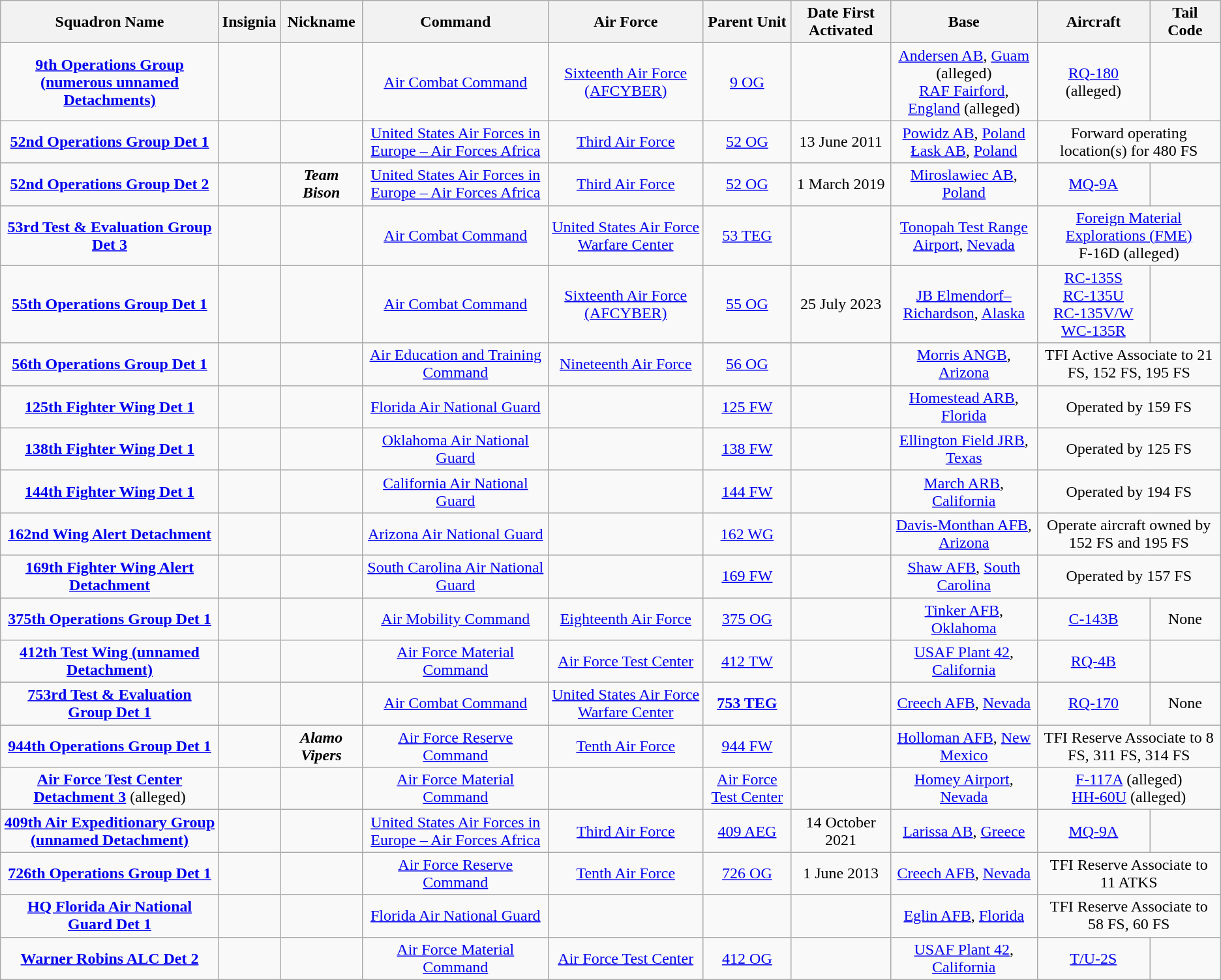<table class="wikitable sortable" style="text-align:center;">
<tr>
<th>Squadron Name</th>
<th>Insignia</th>
<th>Nickname</th>
<th>Command</th>
<th>Air Force</th>
<th>Parent Unit</th>
<th>Date First Activated</th>
<th>Base</th>
<th>Aircraft</th>
<th>Tail Code</th>
</tr>
<tr>
<td><strong><a href='#'>9th Operations Group (numerous unnamed Detachments)</a></strong></td>
<td></td>
<td></td>
<td><a href='#'>Air Combat Command</a></td>
<td><a href='#'>Sixteenth Air Force (AFCYBER)</a></td>
<td><a href='#'>9 OG</a></td>
<td></td>
<td><a href='#'>Andersen AB</a>, <a href='#'>Guam</a> (alleged)<br><a href='#'>RAF Fairford</a>, <a href='#'>England</a> (alleged)</td>
<td><a href='#'>RQ-180</a> (alleged)</td>
<td></td>
</tr>
<tr>
<td><a href='#'><strong>52nd Operations Group Det 1</strong></a></td>
<td></td>
<td></td>
<td><a href='#'>United States Air Forces in Europe – Air Forces Africa</a></td>
<td><a href='#'>Third Air Force</a></td>
<td><a href='#'>52 OG</a></td>
<td>13 June 2011</td>
<td><a href='#'>Powidz AB</a>, <a href='#'>Poland</a><br><a href='#'>Łask AB</a>, <a href='#'>Poland</a></td>
<td colspan="2">Forward operating location(s) for 480 FS</td>
</tr>
<tr>
<td><a href='#'><strong>52nd Operations Group Det 2</strong></a></td>
<td></td>
<td><strong><em>Team Bison</em></strong></td>
<td><a href='#'>United States Air Forces in Europe – Air Forces Africa</a></td>
<td><a href='#'>Third Air Force</a></td>
<td><a href='#'>52 OG</a></td>
<td>1 March 2019</td>
<td><a href='#'>Miroslawiec AB</a>, <a href='#'>Poland</a></td>
<td><a href='#'>MQ-9A</a></td>
<td></td>
</tr>
<tr>
<td><a href='#'><strong>53rd Test & Evaluation Group Det 3</strong></a></td>
<td></td>
<td></td>
<td><a href='#'>Air Combat Command</a></td>
<td><a href='#'>United States Air Force Warfare Center</a></td>
<td><a href='#'>53 TEG</a></td>
<td></td>
<td><a href='#'>Tonopah Test Range Airport</a>, <a href='#'>Nevada</a></td>
<td colspan="2"><a href='#'>Foreign Material Explorations (FME)</a><br>F-16D (alleged)</td>
</tr>
<tr>
<td><strong><a href='#'>55th Operations Group Det 1</a></strong></td>
<td></td>
<td></td>
<td><a href='#'>Air Combat Command</a></td>
<td><a href='#'>Sixteenth Air Force (AFCYBER)</a></td>
<td><a href='#'>55 OG</a></td>
<td>25 July 2023</td>
<td><a href='#'>JB Elmendorf–Richardson</a>, <a href='#'>Alaska</a></td>
<td><a href='#'>RC-135S</a><br><a href='#'>RC-135U</a><br><a href='#'>RC-135V/W</a><br><a href='#'>WC-135R</a></td>
<td><strong></strong></td>
</tr>
<tr>
<td><strong><a href='#'>56th Operations Group Det 1</a></strong></td>
<td></td>
<td></td>
<td><a href='#'>Air Education and Training Command</a></td>
<td><a href='#'>Nineteenth Air Force</a></td>
<td><a href='#'>56 OG</a></td>
<td></td>
<td><a href='#'>Morris ANGB</a>, <a href='#'>Arizona</a></td>
<td colspan="2">TFI Active Associate to 21 FS, 152 FS, 195 FS<strong></strong></td>
</tr>
<tr>
<td><strong><a href='#'>125th Fighter Wing Det 1</a></strong></td>
<td></td>
<td></td>
<td><a href='#'>Florida Air National Guard</a></td>
<td></td>
<td><a href='#'>125 FW</a></td>
<td></td>
<td><a href='#'>Homestead ARB</a>, <a href='#'>Florida</a></td>
<td colspan="2">Operated by 159 FS</td>
</tr>
<tr>
<td><strong><a href='#'>138th Fighter Wing Det 1</a></strong></td>
<td></td>
<td></td>
<td><a href='#'>Oklahoma Air National Guard</a></td>
<td></td>
<td><a href='#'>138 FW</a></td>
<td></td>
<td><a href='#'>Ellington Field JRB</a>, <a href='#'>Texas</a></td>
<td colspan="2">Operated by 125 FS</td>
</tr>
<tr>
<td><strong><a href='#'>144th Fighter Wing Det 1</a></strong></td>
<td></td>
<td></td>
<td><a href='#'>California Air National Guard</a></td>
<td></td>
<td><a href='#'>144 FW</a></td>
<td></td>
<td><a href='#'>March ARB</a>, <a href='#'>California</a></td>
<td colspan="2">Operated by 194 FS</td>
</tr>
<tr>
<td><strong><a href='#'>162nd Wing Alert Detachment</a></strong></td>
<td></td>
<td></td>
<td><a href='#'>Arizona Air National Guard</a></td>
<td></td>
<td><a href='#'>162 WG</a></td>
<td></td>
<td><a href='#'>Davis-Monthan AFB</a>, <a href='#'>Arizona</a></td>
<td colspan="2">Operate aircraft owned by 152 FS and 195 FS</td>
</tr>
<tr>
<td><a href='#'><strong>169th Fighter Wing Alert Detachment</strong></a></td>
<td></td>
<td></td>
<td><a href='#'>South Carolina Air National Guard</a></td>
<td></td>
<td><a href='#'>169 FW</a></td>
<td></td>
<td><a href='#'>Shaw AFB</a>, <a href='#'>South Carolina</a></td>
<td colspan="2">Operated by 157 FS</td>
</tr>
<tr>
<td><a href='#'><strong>375th Operations Group Det 1</strong></a></td>
<td></td>
<td></td>
<td><a href='#'>Air Mobility Command</a></td>
<td><a href='#'>Eighteenth Air Force</a></td>
<td><a href='#'>375 OG</a></td>
<td></td>
<td><a href='#'>Tinker AFB</a>, <a href='#'>Oklahoma</a></td>
<td><a href='#'>C-143B</a></td>
<td>None</td>
</tr>
<tr>
<td><strong><a href='#'>412th Test Wing (unnamed Detachment)</a></strong></td>
<td></td>
<td></td>
<td><a href='#'>Air Force Material Command</a></td>
<td><a href='#'>Air Force Test Center</a></td>
<td><a href='#'>412 TW</a></td>
<td></td>
<td><a href='#'>USAF Plant 42</a>, <a href='#'>California</a></td>
<td><a href='#'>RQ-4B</a></td>
<td><strong></strong></td>
</tr>
<tr>
<td><strong><a href='#'>753rd Test & Evaluation Group Det 1</a></strong></td>
<td></td>
<td></td>
<td><a href='#'>Air Combat Command</a></td>
<td><a href='#'>United States Air Force Warfare Center</a></td>
<td><strong><a href='#'>753 TEG</a></strong></td>
<td></td>
<td><a href='#'>Creech AFB</a>, <a href='#'>Nevada</a></td>
<td><a href='#'>RQ-170</a></td>
<td>None</td>
</tr>
<tr>
<td><strong><a href='#'>944th Operations Group Det 1</a></strong></td>
<td></td>
<td><strong><em>Alamo Vipers</em></strong></td>
<td><a href='#'>Air Force Reserve Command</a></td>
<td><a href='#'>Tenth Air Force</a></td>
<td><a href='#'>944 FW</a></td>
<td></td>
<td><a href='#'>Holloman AFB</a>, <a href='#'>New Mexico</a></td>
<td colspan="2">TFI Reserve Associate to 8 FS, 311 FS, 314 FS<strong></strong></td>
</tr>
<tr>
<td><a href='#'><strong>Air Force Test Center Detachment 3</strong></a> (alleged)</td>
<td></td>
<td></td>
<td><a href='#'>Air Force Material Command</a></td>
<td></td>
<td><a href='#'>Air Force Test Center</a></td>
<td></td>
<td><a href='#'>Homey Airport</a>, <a href='#'>Nevada</a></td>
<td colspan="2"><a href='#'>F-117A</a> (alleged)<br><a href='#'>HH-60U</a> (alleged)</td>
</tr>
<tr>
<td><strong><a href='#'>409th Air Expeditionary Group (unnamed Detachment)</a></strong></td>
<td></td>
<td></td>
<td><a href='#'>United States Air Forces in Europe – Air Forces Africa</a></td>
<td><a href='#'>Third Air Force</a></td>
<td><a href='#'>409 AEG</a></td>
<td>14 October 2021</td>
<td><a href='#'>Larissa AB</a>, <a href='#'>Greece</a></td>
<td><a href='#'>MQ-9A</a></td>
<td></td>
</tr>
<tr>
<td><strong><a href='#'>726th Operations Group Det 1</a></strong></td>
<td></td>
<td></td>
<td><a href='#'>Air Force Reserve Command</a></td>
<td><a href='#'>Tenth Air Force</a></td>
<td><a href='#'>726 OG</a></td>
<td>1 June 2013</td>
<td><a href='#'>Creech AFB</a>, <a href='#'>Nevada</a></td>
<td colspan="2">TFI Reserve Associate to 11 ATKS</td>
</tr>
<tr>
<td><a href='#'><strong>HQ Florida Air National Guard Det 1</strong></a></td>
<td></td>
<td></td>
<td><a href='#'>Florida Air National Guard</a></td>
<td></td>
<td></td>
<td></td>
<td><a href='#'>Eglin AFB</a>, <a href='#'>Florida</a></td>
<td colspan="2">TFI Reserve Associate to 58 FS, 60 FS</td>
</tr>
<tr>
<td><strong><a href='#'>Warner Robins ALC Det 2</a></strong></td>
<td></td>
<td></td>
<td><a href='#'>Air Force Material Command</a></td>
<td><a href='#'>Air Force Test Center</a></td>
<td><a href='#'>412 OG</a></td>
<td></td>
<td><a href='#'>USAF Plant 42</a>, <a href='#'>California</a></td>
<td><a href='#'>T/U-2S</a></td>
<td><strong></strong></td>
</tr>
</table>
